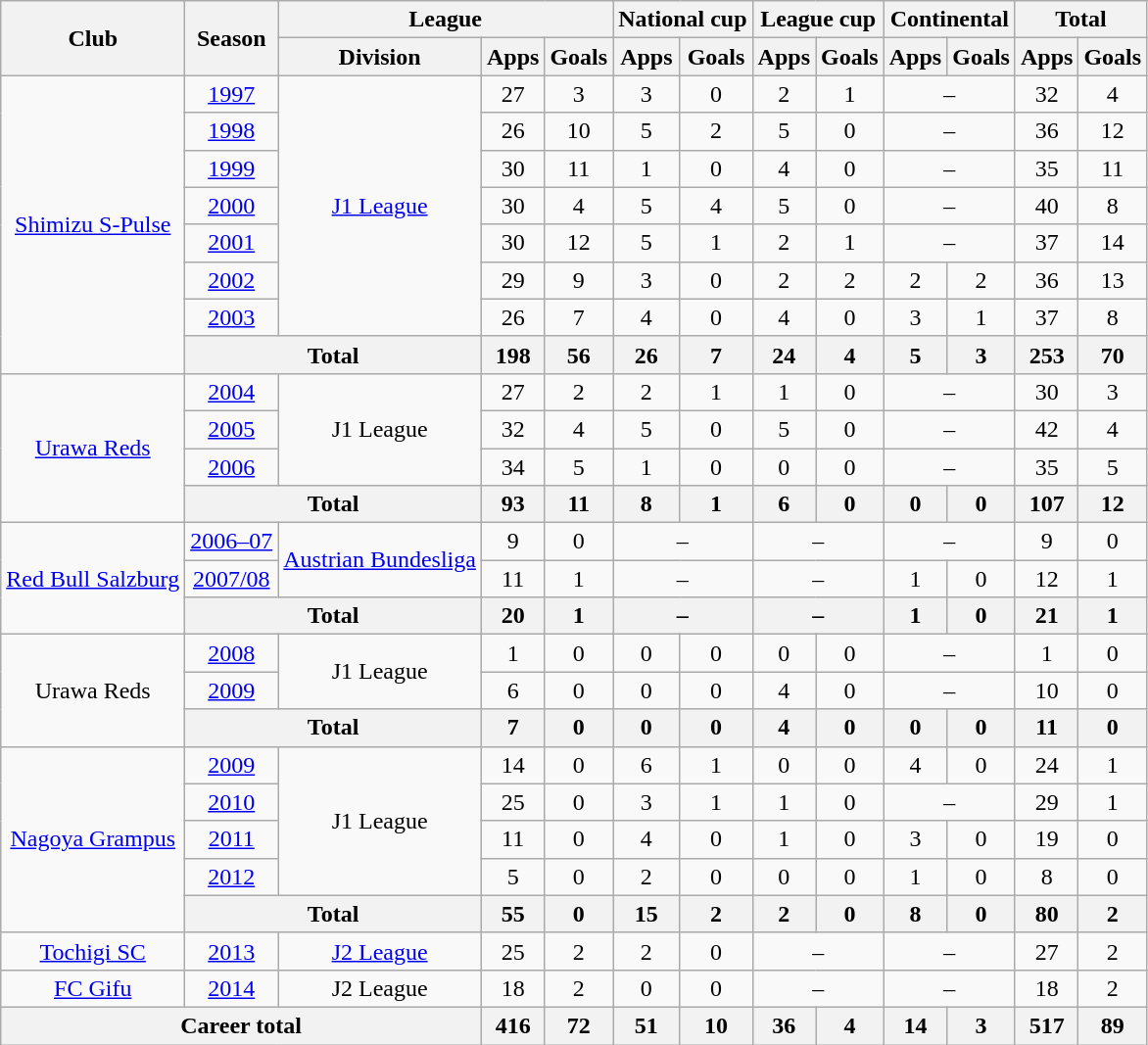<table class="wikitable" style="text-align:center">
<tr>
<th rowspan="2">Club</th>
<th rowspan="2">Season</th>
<th colspan="3">League</th>
<th colspan="2">National cup</th>
<th colspan="2">League cup</th>
<th colspan="2">Continental</th>
<th colspan="2">Total</th>
</tr>
<tr>
<th>Division</th>
<th>Apps</th>
<th>Goals</th>
<th>Apps</th>
<th>Goals</th>
<th>Apps</th>
<th>Goals</th>
<th>Apps</th>
<th>Goals</th>
<th>Apps</th>
<th>Goals</th>
</tr>
<tr>
<td rowspan="8"><a href='#'>Shimizu S-Pulse</a></td>
<td><a href='#'>1997</a></td>
<td rowspan="7"><a href='#'>J1 League</a></td>
<td>27</td>
<td>3</td>
<td>3</td>
<td>0</td>
<td>2</td>
<td>1</td>
<td colspan="2">–</td>
<td>32</td>
<td>4</td>
</tr>
<tr>
<td><a href='#'>1998</a></td>
<td>26</td>
<td>10</td>
<td>5</td>
<td>2</td>
<td>5</td>
<td>0</td>
<td colspan="2">–</td>
<td>36</td>
<td>12</td>
</tr>
<tr>
<td><a href='#'>1999</a></td>
<td>30</td>
<td>11</td>
<td>1</td>
<td>0</td>
<td>4</td>
<td>0</td>
<td colspan="2">–</td>
<td>35</td>
<td>11</td>
</tr>
<tr>
<td><a href='#'>2000</a></td>
<td>30</td>
<td>4</td>
<td>5</td>
<td>4</td>
<td>5</td>
<td>0</td>
<td colspan="2">–</td>
<td>40</td>
<td>8</td>
</tr>
<tr>
<td><a href='#'>2001</a></td>
<td>30</td>
<td>12</td>
<td>5</td>
<td>1</td>
<td>2</td>
<td>1</td>
<td colspan="2">–</td>
<td>37</td>
<td>14</td>
</tr>
<tr>
<td><a href='#'>2002</a></td>
<td>29</td>
<td>9</td>
<td>3</td>
<td>0</td>
<td>2</td>
<td>2</td>
<td>2</td>
<td>2</td>
<td>36</td>
<td>13</td>
</tr>
<tr>
<td><a href='#'>2003</a></td>
<td>26</td>
<td>7</td>
<td>4</td>
<td>0</td>
<td>4</td>
<td>0</td>
<td>3</td>
<td>1</td>
<td>37</td>
<td>8</td>
</tr>
<tr>
<th colspan="2">Total</th>
<th>198</th>
<th>56</th>
<th>26</th>
<th>7</th>
<th>24</th>
<th>4</th>
<th>5</th>
<th>3</th>
<th>253</th>
<th>70</th>
</tr>
<tr>
<td rowspan="4"><a href='#'>Urawa Reds</a></td>
<td><a href='#'>2004</a></td>
<td rowspan="3">J1 League</td>
<td>27</td>
<td>2</td>
<td>2</td>
<td>1</td>
<td>1</td>
<td>0</td>
<td colspan="2">–</td>
<td>30</td>
<td>3</td>
</tr>
<tr>
<td><a href='#'>2005</a></td>
<td>32</td>
<td>4</td>
<td>5</td>
<td>0</td>
<td>5</td>
<td>0</td>
<td colspan="2">–</td>
<td>42</td>
<td>4</td>
</tr>
<tr>
<td><a href='#'>2006</a></td>
<td>34</td>
<td>5</td>
<td>1</td>
<td>0</td>
<td>0</td>
<td>0</td>
<td colspan="2">–</td>
<td>35</td>
<td>5</td>
</tr>
<tr>
<th colspan="2">Total</th>
<th>93</th>
<th>11</th>
<th>8</th>
<th>1</th>
<th>6</th>
<th>0</th>
<th>0</th>
<th>0</th>
<th>107</th>
<th>12</th>
</tr>
<tr>
<td rowspan="3"><a href='#'>Red Bull Salzburg</a></td>
<td><a href='#'>2006–07</a></td>
<td rowspan="2"><a href='#'>Austrian Bundesliga</a></td>
<td>9</td>
<td>0</td>
<td colspan="2">–</td>
<td colspan="2">–</td>
<td colspan="2">–</td>
<td>9</td>
<td>0</td>
</tr>
<tr>
<td><a href='#'>2007/08</a></td>
<td>11</td>
<td>1</td>
<td colspan="2">–</td>
<td colspan="2">–</td>
<td>1</td>
<td>0</td>
<td>12</td>
<td>1</td>
</tr>
<tr>
<th colspan="2">Total</th>
<th>20</th>
<th>1</th>
<th colspan="2">–</th>
<th colspan="2">–</th>
<th>1</th>
<th>0</th>
<th>21</th>
<th>1</th>
</tr>
<tr>
<td rowspan="3">Urawa Reds</td>
<td><a href='#'>2008</a></td>
<td rowspan="2">J1 League</td>
<td>1</td>
<td>0</td>
<td>0</td>
<td>0</td>
<td>0</td>
<td>0</td>
<td colspan="2">–</td>
<td>1</td>
<td>0</td>
</tr>
<tr>
<td><a href='#'>2009</a></td>
<td>6</td>
<td>0</td>
<td>0</td>
<td>0</td>
<td>4</td>
<td>0</td>
<td colspan="2">–</td>
<td>10</td>
<td>0</td>
</tr>
<tr>
<th colspan="2">Total</th>
<th>7</th>
<th>0</th>
<th>0</th>
<th>0</th>
<th>4</th>
<th>0</th>
<th>0</th>
<th>0</th>
<th>11</th>
<th>0</th>
</tr>
<tr>
<td rowspan="5"><a href='#'>Nagoya Grampus</a></td>
<td><a href='#'>2009</a></td>
<td rowspan="4">J1 League</td>
<td>14</td>
<td>0</td>
<td>6</td>
<td>1</td>
<td>0</td>
<td>0</td>
<td>4</td>
<td>0</td>
<td>24</td>
<td>1</td>
</tr>
<tr>
<td><a href='#'>2010</a></td>
<td>25</td>
<td>0</td>
<td>3</td>
<td>1</td>
<td>1</td>
<td>0</td>
<td colspan="2">–</td>
<td>29</td>
<td>1</td>
</tr>
<tr>
<td><a href='#'>2011</a></td>
<td>11</td>
<td>0</td>
<td>4</td>
<td>0</td>
<td>1</td>
<td>0</td>
<td>3</td>
<td>0</td>
<td>19</td>
<td>0</td>
</tr>
<tr>
<td><a href='#'>2012</a></td>
<td>5</td>
<td>0</td>
<td>2</td>
<td>0</td>
<td>0</td>
<td>0</td>
<td>1</td>
<td>0</td>
<td>8</td>
<td>0</td>
</tr>
<tr>
<th colspan="2">Total</th>
<th>55</th>
<th>0</th>
<th>15</th>
<th>2</th>
<th>2</th>
<th>0</th>
<th>8</th>
<th>0</th>
<th>80</th>
<th>2</th>
</tr>
<tr>
<td><a href='#'>Tochigi SC</a></td>
<td><a href='#'>2013</a></td>
<td><a href='#'>J2 League</a></td>
<td>25</td>
<td>2</td>
<td>2</td>
<td>0</td>
<td colspan="2">–</td>
<td colspan="2">–</td>
<td>27</td>
<td>2</td>
</tr>
<tr>
<td><a href='#'>FC Gifu</a></td>
<td><a href='#'>2014</a></td>
<td>J2 League</td>
<td>18</td>
<td>2</td>
<td>0</td>
<td>0</td>
<td colspan="2">–</td>
<td colspan="2">–</td>
<td>18</td>
<td>2</td>
</tr>
<tr>
<th colspan="3">Career total</th>
<th>416</th>
<th>72</th>
<th>51</th>
<th>10</th>
<th>36</th>
<th>4</th>
<th>14</th>
<th>3</th>
<th>517</th>
<th>89</th>
</tr>
</table>
